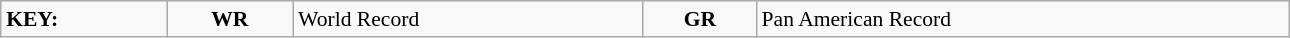<table class="wikitable" style="margin:0.5em auto; font-size:90%;position:relative;" width=68%>
<tr>
<td><strong>KEY:</strong></td>
<td align=center><strong>WR</strong></td>
<td>World Record</td>
<td align=center><strong>GR</strong></td>
<td>Pan American Record</td>
</tr>
</table>
